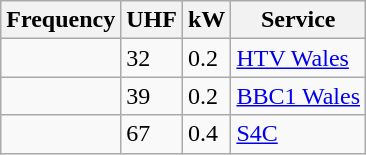<table class="wikitable sortable">
<tr>
<th>Frequency</th>
<th>UHF</th>
<th>kW</th>
<th>Service</th>
</tr>
<tr>
<td></td>
<td>32</td>
<td>0.2</td>
<td><a href='#'>HTV Wales</a></td>
</tr>
<tr>
<td></td>
<td>39</td>
<td>0.2</td>
<td><a href='#'>BBC1 Wales</a></td>
</tr>
<tr>
<td></td>
<td>67</td>
<td>0.4</td>
<td><a href='#'>S4C</a></td>
</tr>
</table>
